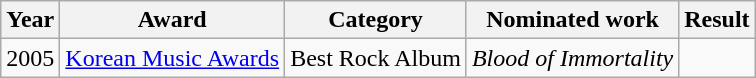<table class="wikitable">
<tr>
<th>Year</th>
<th>Award</th>
<th>Category</th>
<th>Nominated work</th>
<th>Result</th>
</tr>
<tr>
<td>2005</td>
<td><a href='#'>Korean Music Awards</a></td>
<td>Best Rock Album</td>
<td><em>Blood of Immortality</em></td>
<td></td>
</tr>
</table>
